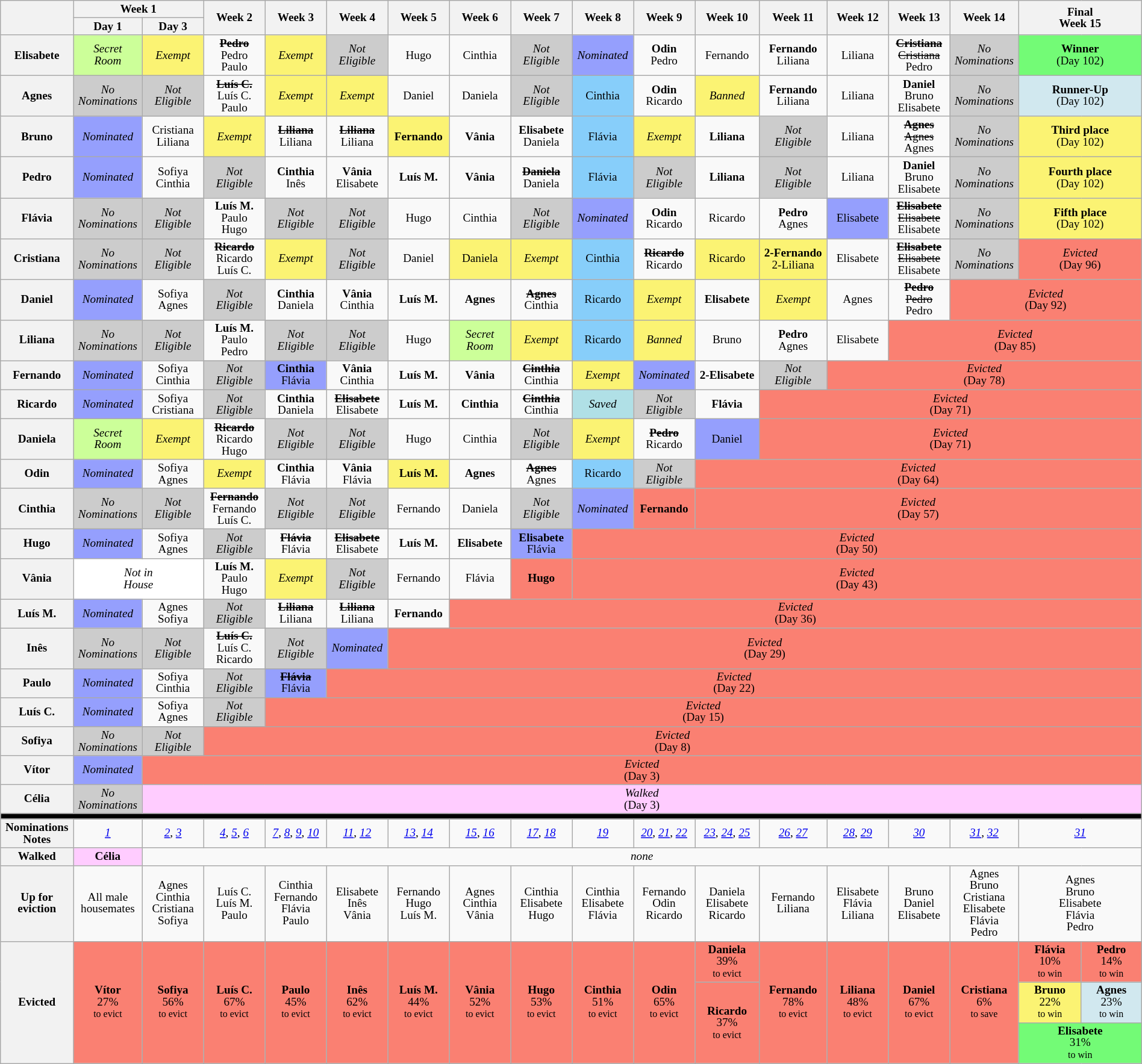<table class="wikitable" style="width:100%; text-align:center; font-size:80%; line-height:13px;">
<tr>
<th rowspan=2 style="width: 5%;"></th>
<th colspan=2 style="width: 10%;">Week 1</th>
<th rowspan=2 style="width: 5%;">Week 2</th>
<th rowspan=2 style="width: 5%;">Week 3</th>
<th rowspan=2 style="width: 5%;">Week 4</th>
<th rowspan=2 style="width: 5%;">Week 5</th>
<th rowspan=2 style="width: 5%;">Week 6</th>
<th rowspan=2 style="width: 5%;">Week 7</th>
<th rowspan=2 style="width: 5%;">Week 8</th>
<th rowspan=2 style="width: 5%;">Week 9</th>
<th rowspan=2 style="width: 5%;">Week 10</th>
<th rowspan=2 style="width: 5%;">Week 11</th>
<th rowspan=2 style="width: 5%;" nowrap>Week 12</th>
<th rowspan=2 style="width: 5%;" nowrap>Week 13</th>
<th rowspan=2 style="width: 5%;" nowrap>Week 14</th>
<th colspan="2" rowspan="2" style="width: 10%;" nowrap="">Final<br>Week 15</th>
</tr>
<tr>
<th style="width: 5%;" nowrap>Day 1</th>
<th style="width: 5%;" nowrap>Day 3</th>
</tr>
<tr>
<th>Elisabete</th>
<td bgcolor="CCFF99"><em>Secret<br>Room</em></td>
<td bgcolor="FBF373"><em>Exempt</em></td>
<td><strong><s>Pedro</s></strong><br>Pedro<br>Paulo</td>
<td bgcolor="FBF373"><em>Exempt</em></td>
<td bgcolor="CCCCCC"><em>Not<br>Eligible</em></td>
<td>Hugo</td>
<td>Cinthia</td>
<td bgcolor="CCCCCC"><em>Not<br>Eligible</em></td>
<td bgcolor="959ffd"><em>Nominated</em></td>
<td><strong>Odin</strong><br>Pedro</td>
<td>Fernando</td>
<td><strong>Fernando</strong><br>Liliana</td>
<td>Liliana</td>
<td><s><strong>Cristiana</strong></s><br><s>Cristiana</s><br>Pedro</td>
<td bgcolor="CCCCCC"><em>No<br>Nominations</em></td>
<td colspan="2" bgcolor="73FB76"><strong>Winner</strong><br>(Day 102)</td>
</tr>
<tr>
<th>Agnes</th>
<td bgcolor="CCCCCC"><em>No<br>Nominations</em></td>
<td bgcolor="CCCCCC"><em>Not<br>Eligible</em></td>
<td><strong><s>Luís C.</s></strong><br>Luís C.<br>Paulo</td>
<td bgcolor="FBF373"><em>Exempt</em></td>
<td bgcolor="FBF373"><em>Exempt</em></td>
<td>Daniel</td>
<td>Daniela</td>
<td bgcolor="CCCCCC"><em>Not<br>Eligible</em></td>
<td style="background:#87CEFA;">Cinthia</td>
<td><strong>Odin</strong><br>Ricardo</td>
<td bgcolor="FBF373"><em>Banned</em></td>
<td><strong>Fernando</strong><br>Liliana</td>
<td>Liliana</td>
<td><strong>Daniel</strong><br>Bruno<br>Elisabete</td>
<td bgcolor="CCCCCC"><em>No<br>Nominations</em></td>
<td colspan="2" bgcolor="D1E8EF"><strong>Runner-Up</strong><br>(Day 102)</td>
</tr>
<tr>
<th>Bruno</th>
<td bgcolor="959ffd"><em>Nominated</em></td>
<td>Cristiana<br>Liliana</td>
<td bgcolor="FBF373"><em>Exempt</em></td>
<td><s><strong>Liliana</strong></s><br>Liliana</td>
<td><s><strong>Liliana</strong></s><br>Liliana</td>
<td bgcolor="FBF373"><strong>Fernando</strong></td>
<td><strong>Vânia</strong></td>
<td><strong>Elisabete</strong><br>Daniela</td>
<td style="background:#87CEFA;">Flávia</td>
<td bgcolor="FBF373"><em>Exempt</em></td>
<td><strong>Liliana</strong></td>
<td bgcolor="CCCCCC"><em>Not<br>Eligible</em></td>
<td>Liliana</td>
<td><s><strong>Agnes</strong></s><br><s>Agnes</s><br>Agnes</td>
<td bgcolor="CCCCCC"><em>No<br>Nominations</em></td>
<td colspan="2" bgcolor="FBF373"><strong>Third place</strong><br>(Day 102)</td>
</tr>
<tr>
<th>Pedro</th>
<td bgcolor="959ffd"><em>Nominated</em></td>
<td>Sofiya<br>Cinthia</td>
<td bgcolor="CCCCCC"><em>Not<br>Eligible</em></td>
<td><strong>Cinthia</strong><br>Inês</td>
<td><strong>Vânia</strong><br>Elisabete</td>
<td><strong>Luís M.</strong></td>
<td><strong>Vânia</strong></td>
<td><s><strong>Daniela</strong></s><br>Daniela</td>
<td style="background:#87CEFA;">Flávia</td>
<td bgcolor="CCCCCC"><em>Not<br>Eligible</em></td>
<td><strong>Liliana</strong></td>
<td bgcolor="CCCCCC"><em>Not<br>Eligible</em></td>
<td>Liliana</td>
<td><strong>Daniel</strong><br>Bruno<br>Elisabete</td>
<td bgcolor="CCCCCC"><em>No<br>Nominations</em></td>
<td colspan="2" bgcolor="FBF373"><strong>Fourth place</strong><br>(Day 102)</td>
</tr>
<tr>
<th>Flávia</th>
<td bgcolor="CCCCCC"><em>No<br>Nominations</em></td>
<td bgcolor="CCCCCC"><em>Not<br>Eligible</em></td>
<td><strong>Luís M.</strong><br>Paulo<br>Hugo</td>
<td bgcolor="CCCCCC"><em>Not<br>Eligible</em></td>
<td bgcolor="CCCCCC"><em>Not<br>Eligible</em></td>
<td>Hugo</td>
<td>Cinthia</td>
<td bgcolor="CCCCCC"><em>Not<br>Eligible</em></td>
<td bgcolor="959ffd"><em>Nominated</em></td>
<td><strong>Odin</strong><br>Ricardo</td>
<td>Ricardo</td>
<td><strong>Pedro</strong><br>Agnes</td>
<td bgcolor="959ffd">Elisabete</td>
<td><s><strong>Elisabete</strong></s><br><s>Elisabete</s><br>Elisabete</td>
<td bgcolor="CCCCCC"><em>No<br>Nominations</em></td>
<td colspan="2" bgcolor="FBF373"><strong>Fifth place</strong><br>(Day 102)</td>
</tr>
<tr>
<th>Cristiana</th>
<td bgcolor="CCCCCC"><em>No<br>Nominations</em></td>
<td bgcolor="CCCCCC"><em>Not<br>Eligible</em></td>
<td><strong><s>Ricardo</s></strong><br>Ricardo<br>Luís C.</td>
<td bgcolor="FBF373"><em>Exempt</em></td>
<td bgcolor="CCCCCC"><em>Not<br>Eligible</em></td>
<td>Daniel</td>
<td bgcolor="FBF373">Daniela</td>
<td bgcolor="FBF373"><em>Exempt</em></td>
<td style="background:#87CEFA;">Cinthia</td>
<td><s><strong>Ricardo</strong></s><br>Ricardo</td>
<td bgcolor="FBF373">Ricardo</td>
<td bgcolor="FBF373" nowrap><strong>2-Fernando</strong><br>2-Liliana</td>
<td>Elisabete</td>
<td><s><strong>Elisabete</strong></s><br><s>Elisabete</s><br>Elisabete</td>
<td bgcolor="CCCCCC"><em>No<br>Nominations</em></td>
<td colspan="2" bgcolor="salmon"><em>Evicted</em><br>(Day 96)</td>
</tr>
<tr>
<th>Daniel</th>
<td bgcolor="959ffd"><em>Nominated</em></td>
<td>Sofiya<br>Agnes</td>
<td bgcolor="CCCCCC"><em>Not<br>Eligible</em></td>
<td><strong>Cinthia</strong><br>Daniela</td>
<td><strong>Vânia</strong><br>Cinthia</td>
<td><strong>Luís M.</strong></td>
<td><strong>Agnes</strong></td>
<td><s><strong>Agnes</strong></s><br>Cinthia</td>
<td style="background:#87CEFA;">Ricardo</td>
<td bgcolor="FBF373"><em>Exempt</em></td>
<td><strong>Elisabete</strong></td>
<td bgcolor="FBF373"><em>Exempt</em></td>
<td>Agnes</td>
<td><s><strong>Pedro</strong></s><br><s>Pedro</s><br>Pedro</td>
<td colspan="3" bgcolor="salmon"><em>Evicted</em><br>(Day 92)</td>
</tr>
<tr>
<th>Liliana</th>
<td bgcolor="CCCCCC"><em>No<br>Nominations</em></td>
<td bgcolor="CCCCCC"><em>Not<br>Eligible</em></td>
<td><strong>Luís M.</strong><br>Paulo<br>Pedro</td>
<td bgcolor="CCCCCC"><em>Not<br>Eligible</em></td>
<td bgcolor="CCCCCC"><em>Not<br>Eligible</em></td>
<td>Hugo</td>
<td bgcolor="CCFF99"><em>Secret<br>Room</em></td>
<td bgcolor="FBF373"><em>Exempt</em></td>
<td style="background:#87CEFA;">Ricardo</td>
<td style="background:#FBF373;"><em>Banned</em></td>
<td>Bruno</td>
<td><strong>Pedro</strong><br>Agnes</td>
<td>Elisabete</td>
<td colspan="4" bgcolor="salmon"><em>Evicted</em><br>(Day 85)</td>
</tr>
<tr>
<th>Fernando</th>
<td bgcolor="959ffd"><em>Nominated</em></td>
<td>Sofiya<br>Cinthia</td>
<td bgcolor="CCCCCC"><em>Not<br>Eligible</em></td>
<td bgcolor="959ffd"><strong>Cinthia</strong><br>Flávia</td>
<td><strong>Vânia</strong><br>Cinthia</td>
<td><strong>Luís M.</strong></td>
<td><strong>Vânia</strong></td>
<td><s><strong>Cinthia</strong></s><br>Cinthia</td>
<td bgcolor="FBF373"><em>Exempt</em></td>
<td bgcolor="959ffd"><em>Nominated</em></td>
<td nowrap><strong>2-Elisabete</strong></td>
<td bgcolor="CCCCCC"><em>Not<br>Eligible</em></td>
<td colspan="5" bgcolor="salmon"><em>Evicted</em><br>(Day 78)</td>
</tr>
<tr>
<th>Ricardo</th>
<td bgcolor="959ffd"><em>Nominated</em></td>
<td>Sofiya<br>Cristiana</td>
<td bgcolor="CCCCCC"><em>Not<br>Eligible</em></td>
<td><strong>Cinthia</strong><br>Daniela</td>
<td><s><strong>Elisabete</strong></s><br>Elisabete</td>
<td><strong>Luís M.</strong></td>
<td><strong>Cinthia</strong></td>
<td><s><strong>Cinthia</strong></s><br>Cinthia</td>
<td style="background:#b0e0e6;"><em>Saved</em></td>
<td bgcolor="CCCCCC"><em>Not<br>Eligible</em></td>
<td><strong>Flávia</strong></td>
<td colspan="6" bgcolor="salmon"><em>Evicted</em><br>(Day 71)</td>
</tr>
<tr>
<th>Daniela</th>
<td bgcolor="CCFF99"><em>Secret<br>Room</em></td>
<td bgcolor="FBF373"><em>Exempt</em></td>
<td><strong><s>Ricardo</s></strong><br>Ricardo<br>Hugo</td>
<td bgcolor="CCCCCC"><em>Not<br>Eligible</em></td>
<td bgcolor="CCCCCC"><em>Not<br>Eligible</em></td>
<td>Hugo</td>
<td>Cinthia</td>
<td bgcolor="CCCCCC"><em>Not<br>Eligible</em></td>
<td bgcolor="FBF373"><em>Exempt</em></td>
<td><s><strong>Pedro</strong></s><br>Ricardo</td>
<td bgcolor="959ffd">Daniel</td>
<td colspan="6" bgcolor="salmon"><em>Evicted</em><br>(Day 71)</td>
</tr>
<tr>
<th>Odin</th>
<td bgcolor="959ffd"><em>Nominated</em></td>
<td>Sofiya<br>Agnes</td>
<td bgcolor="FBF373"><em>Exempt</em></td>
<td><strong>Cinthia</strong><br>Flávia</td>
<td><strong>Vânia</strong><br>Flávia</td>
<td bgcolor="FBF373"><strong>Luís M.</strong></td>
<td><strong>Agnes</strong></td>
<td><s><strong>Agnes</strong></s><br>Agnes</td>
<td style="background:#87CEFA;">Ricardo</td>
<td bgcolor="CCCCCC"><em>Not<br>Eligible</em></td>
<td colspan="7" bgcolor="salmon"><em>Evicted</em><br>(Day 64)</td>
</tr>
<tr>
<th>Cinthia</th>
<td bgcolor="CCCCCC"><em>No<br>Nominations</em></td>
<td bgcolor="CCCCCC"><em>Not<br>Eligible</em></td>
<td><strong><s>Fernando</s></strong><br>Fernando<br>Luís C.</td>
<td bgcolor="CCCCCC"><em>Not<br>Eligible</em></td>
<td bgcolor="CCCCCC"><em>Not<br>Eligible</em></td>
<td>Fernando</td>
<td>Daniela</td>
<td bgcolor="CCCCCC"><em>Not<br>Eligible</em></td>
<td bgcolor="959ffd"><em>Nominated</em></td>
<td bgcolor="salmon"><strong>Fernando</strong></td>
<td colspan="7" bgcolor="salmon"><em>Evicted</em><br>(Day 57)</td>
</tr>
<tr>
<th>Hugo</th>
<td bgcolor="959ffd"><em>Nominated</em></td>
<td>Sofiya<br>Agnes</td>
<td bgcolor="CCCCCC"><em>Not<br>Eligible</em></td>
<td><s><strong>Flávia</strong></s><br>Flávia</td>
<td><s><strong>Elisabete</strong></s><br>Elisabete</td>
<td><strong>Luís M.</strong></td>
<td><strong>Elisabete</strong></td>
<td bgcolor="959ffd"><strong>Elisabete</strong><br>Flávia</td>
<td colspan="9" bgcolor="salmon"><em>Evicted</em><br>(Day 50)</td>
</tr>
<tr>
<th>Vânia</th>
<td colspan=2 bgcolor="FFFFFF"><em>Not in<br>House</em></td>
<td><strong>Luís M.</strong><br>Paulo<br>Hugo</td>
<td bgcolor="FBF373"><em>Exempt</em></td>
<td bgcolor="CCCCCC"><em>Not<br>Eligible</em></td>
<td>Fernando</td>
<td>Flávia</td>
<td bgcolor="salmon"><strong>Hugo</strong></td>
<td colspan="9" bgcolor="salmon"><em>Evicted</em><br>(Day 43)</td>
</tr>
<tr>
<th>Luís M.</th>
<td bgcolor="959ffd"><em>Nominated</em></td>
<td>Agnes<br>Sofiya</td>
<td bgcolor="CCCCCC"><em>Not<br>Eligible</em></td>
<td><s><strong>Liliana</strong></s><br>Liliana</td>
<td><s><strong>Liliana</strong></s><br>Liliana</td>
<td><strong> Fernando</strong></td>
<td colspan="11" bgcolor="salmon"><em>Evicted</em><br>(Day 36)</td>
</tr>
<tr>
<th>Inês</th>
<td bgcolor="CCCCCC"><em>No<br>Nominations</em></td>
<td bgcolor="CCCCCC"><em>Not<br>Eligible</em></td>
<td><strong><s>Luís C.</s></strong><br>Luís C.<br>Ricardo</td>
<td bgcolor="CCCCCC"><em>Not<br>Eligible</em></td>
<td bgcolor="959ffd"><em>Nominated</em></td>
<td colspan="12" bgcolor="salmon"><em>Evicted</em><br>(Day 29)</td>
</tr>
<tr>
<th>Paulo</th>
<td bgcolor="959ffd"><em>Nominated</em></td>
<td>Sofiya<br>Cinthia</td>
<td bgcolor="CCCCCC"><em>Not<br>Eligible</em></td>
<td bgcolor="959ffd"><s><strong>Flávia</strong></s><br>Flávia</td>
<td colspan="13" bgcolor="salmon"><em>Evicted</em><br>(Day 22)</td>
</tr>
<tr>
<th>Luís C.</th>
<td bgcolor="959ffd"><em>Nominated</em></td>
<td>Sofiya<br>Agnes</td>
<td bgcolor="CCCCCC"><em>Not<br>Eligible</em></td>
<td colspan="14" bgcolor="salmon"><em>Evicted</em><br>(Day 15)</td>
</tr>
<tr>
<th>Sofiya</th>
<td bgcolor="CCCCCC"><em>No<br>Nominations</em></td>
<td bgcolor="CCCCCC"><em>Not<br>Eligible</em></td>
<td colspan="15" bgcolor="salmon"><em>Evicted</em><br>(Day 8)</td>
</tr>
<tr>
<th>Vítor</th>
<td bgcolor="959ffd"><em>Nominated</em></td>
<td colspan="16" bgcolor="salmon"><em>Evicted</em><br>(Day 3)</td>
</tr>
<tr>
<th>Célia</th>
<td bgcolor="CCCCCC"><em>No<br>Nominations</em></td>
<td colspan="16" bgcolor="FFCCFF"><em>Walked</em><br>(Day 3)</td>
</tr>
<tr>
<td colspan="18" style="background-color: black;"></td>
</tr>
<tr>
<th>Nominations<br>Notes</th>
<td><em><a href='#'>1</a></em></td>
<td><em><a href='#'>2</a></em>, <em><a href='#'>3</a></em></td>
<td><em><a href='#'>4</a></em>, <em><a href='#'>5</a></em>, <em><a href='#'>6</a></em></td>
<td><em><a href='#'>7</a></em>, <em><a href='#'>8</a></em>, <em><a href='#'>9</a></em>, <em><a href='#'>10</a></em></td>
<td><em><a href='#'>11</a></em>, <em><a href='#'>12</a></em></td>
<td><em><a href='#'>13</a></em>, <em><a href='#'>14</a></em></td>
<td><em><a href='#'>15</a></em>, <em><a href='#'>16</a></em></td>
<td><em><a href='#'>17</a></em>, <em><a href='#'>18</a></em></td>
<td><em><a href='#'>19</a></em></td>
<td><em><a href='#'>20</a></em>, <em><a href='#'>21</a></em>, <em><a href='#'>22</a></em></td>
<td><em><a href='#'>23</a></em>, <em><a href='#'>24</a></em>, <em><a href='#'>25</a></em></td>
<td><em><a href='#'>26</a></em>, <em><a href='#'>27</a></em></td>
<td><em><a href='#'>28</a></em>, <em><a href='#'>29</a></em></td>
<td><em><a href='#'>30</a></em></td>
<td><em><a href='#'>31</a></em>, <em><a href='#'>32</a></em></td>
<td colspan="2"><em><a href='#'>31</a></em></td>
</tr>
<tr>
<th>Walked</th>
<td bgcolor="FFCCFF"><strong>Célia</strong></td>
<td colspan="16"><em>none</em></td>
</tr>
<tr>
<th>Up for<br>eviction</th>
<td>All male<br>housemates</td>
<td>Agnes<br>Cinthia<br>Cristiana<br>Sofiya</td>
<td>Luís C.<br>Luís M.<br>Paulo</td>
<td>Cinthia<br>Fernando<br>Flávia<br>Paulo</td>
<td>Elisabete<br>Inês<br>Vânia</td>
<td>Fernando<br>Hugo<br>Luís M.</td>
<td>Agnes<br>Cinthia<br>Vânia</td>
<td>Cinthia<br>Elisabete<br>Hugo</td>
<td>Cinthia<br>Elisabete<br>Flávia</td>
<td>Fernando<br>Odin<br>Ricardo</td>
<td>Daniela<br>Elisabete<br>Ricardo</td>
<td>Fernando<br>Liliana</td>
<td>Elisabete<br>Flávia<br>Liliana</td>
<td>Bruno<br>Daniel<br>Elisabete</td>
<td>Agnes<br>Bruno<br>Cristiana<br>Elisabete<br>Flávia<br>Pedro</td>
<td colspan="2">Agnes<br>Bruno<br>Elisabete<br>Flávia<br>Pedro</td>
</tr>
<tr>
<th rowspan="4">Evicted</th>
<td rowspan="4" bgcolor="salmon"><strong>Vítor</strong><br>27%<br><small>to evict</small></td>
<td rowspan="4" bgcolor="salmon"><strong>Sofiya</strong><br>56%<br><small>to evict</small></td>
<td rowspan="4" bgcolor="salmon"><strong>Luís C.</strong><br>67%<br><small>to evict</small></td>
<td rowspan="4" bgcolor="salmon"><strong>Paulo</strong><br>45%<br><small>to evict</small></td>
<td rowspan="4" bgcolor="salmon"><strong>Inês</strong><br>62%<br><small>to evict</small></td>
<td rowspan="4" bgcolor="salmon"><strong>Luís M.</strong><br>44%<br><small>to evict</small></td>
<td rowspan="4" bgcolor="salmon"><strong>Vânia</strong><br>52%<br><small>to evict</small></td>
<td rowspan="4" bgcolor="salmon"><strong>Hugo</strong><br>53%<br><small>to evict</small></td>
<td rowspan="4" bgcolor="salmon"><strong>Cinthia</strong><br>51%<br><small>to evict</small></td>
<td rowspan="4" bgcolor="salmon"><strong>Odin</strong><br>65%<br><small>to evict</small></td>
<td rowspan="2" bgcolor="salmon"><strong>Daniela</strong><br>39%<br><small>to evict</small></td>
<td rowspan="4" bgcolor="salmon"><strong>Fernando</strong><br>78%<br><small>to evict</small></td>
<td rowspan="4" bgcolor="salmon"><strong>Liliana</strong><br>48%<br><small>to evict</small></td>
<td rowspan="4" bgcolor="salmon"><strong>Daniel</strong><br>67%<br><small>to evict</small></td>
<td rowspan="4" bgcolor="salmon"><strong>Cristiana</strong><br>6%<br><small>to save</small></td>
<td bgcolor="salmon"><strong>Flávia</strong><br>10%<br><small>to win</small></td>
<td bgcolor="salmon"><strong>Pedro</strong><br>14%<br><small>to win</small></td>
</tr>
<tr>
<td rowspan="2" bgcolor="FBF373"><strong>Bruno</strong><br>22%<br><small>to win</small></td>
<td rowspan="2" bgcolor="D1E8EF"><strong>Agnes</strong><br>23%<br><small>to win</small></td>
</tr>
<tr>
<td rowspan="2" bgcolor="salmon"><strong>Ricardo</strong><br>37%<br><small>to evict</small></td>
</tr>
<tr>
<td colspan="2" bgcolor="73FB76"><strong>Elisabete</strong><br>31%<br><small>to win</small></td>
</tr>
</table>
